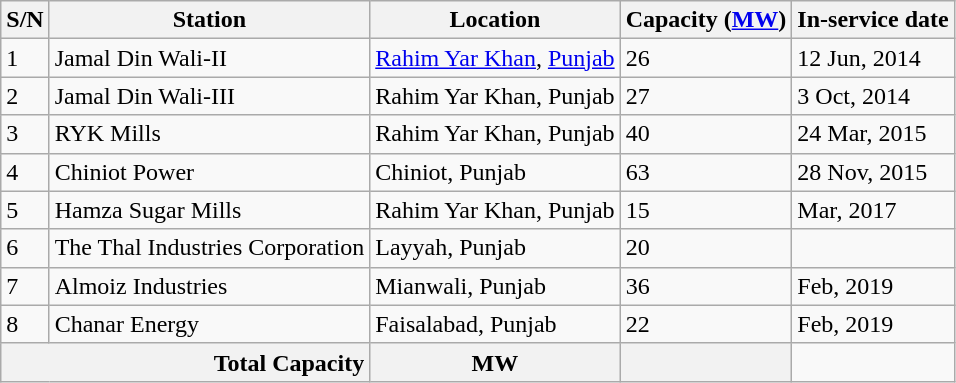<table class="wikitable sortable">
<tr>
<th>S/N</th>
<th>Station</th>
<th>Location</th>
<th>Capacity (<a href='#'>MW</a>)</th>
<th>In-service date</th>
</tr>
<tr>
<td>1</td>
<td>Jamal Din Wali-II</td>
<td><a href='#'>Rahim Yar Khan</a>, <a href='#'>Punjab</a></td>
<td>26</td>
<td>12 Jun, 2014</td>
</tr>
<tr>
<td>2</td>
<td>Jamal Din Wali-III</td>
<td>Rahim Yar Khan, Punjab</td>
<td>27</td>
<td>3 Oct, 2014</td>
</tr>
<tr>
<td>3</td>
<td>RYK Mills</td>
<td>Rahim Yar Khan, Punjab</td>
<td>40</td>
<td>24 Mar, 2015</td>
</tr>
<tr>
<td>4</td>
<td>Chiniot Power</td>
<td>Chiniot, Punjab</td>
<td>63</td>
<td>28 Nov, 2015</td>
</tr>
<tr>
<td>5</td>
<td>Hamza Sugar Mills</td>
<td>Rahim Yar Khan, Punjab</td>
<td>15</td>
<td>Mar, 2017</td>
</tr>
<tr>
<td>6</td>
<td>The Thal Industries Corporation</td>
<td>Layyah, Punjab</td>
<td>20</td>
<td></td>
</tr>
<tr>
<td>7</td>
<td>Almoiz Industries</td>
<td>Mianwali, Punjab</td>
<td>36</td>
<td>Feb, 2019</td>
</tr>
<tr>
<td>8</td>
<td>Chanar Energy</td>
<td>Faisalabad, Punjab</td>
<td>22</td>
<td>Feb, 2019</td>
</tr>
<tr>
<th colspan="2" style="text-align:right;"><strong>Total Capacity</strong></th>
<th style="text-align:center;"><strong> MW</strong></th>
<th></th>
</tr>
</table>
